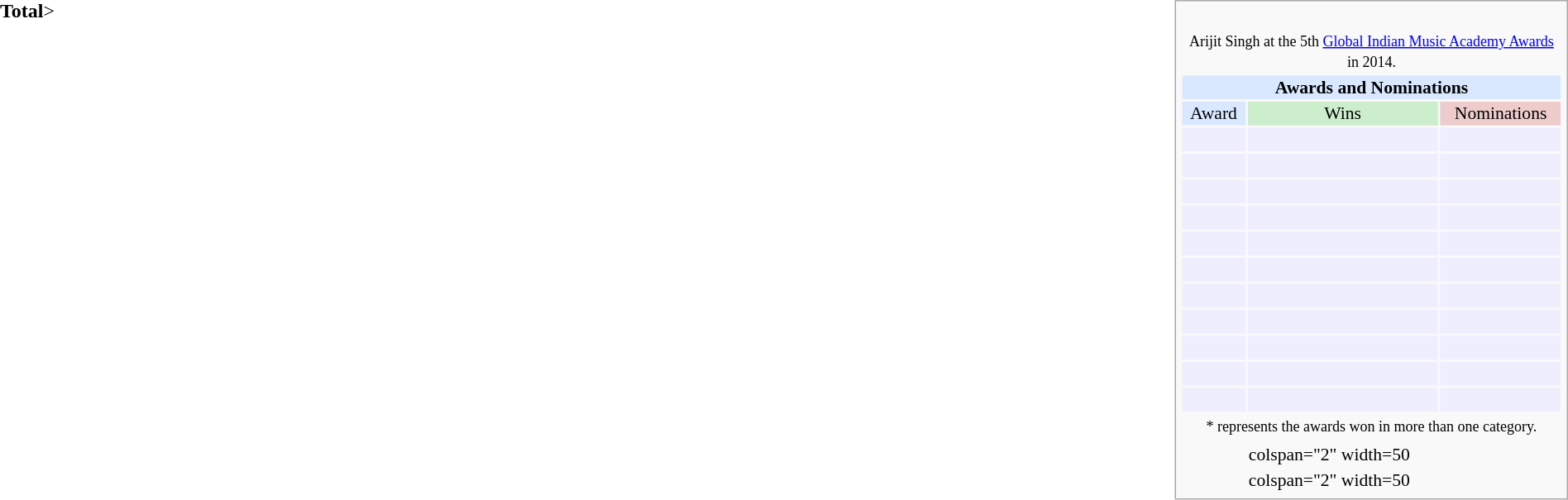<table class="infobox" style="width: 22em; text-align: left; font-size: 90%; vertical-align: middle;">
<tr>
<td colspan="3" style="text-align:center;"><br><small>Arijit Singh at the 5th <a href='#'>Global Indian Music Academy Awards</a> in 2014.</small></td>
</tr>
<tr style="background:#d9e8ff;">
<th colspan="3" style="text-align: center;">Awards and Nominations</th>
</tr>
<tr style="background:#d9e8ff;">
<td style="text-align: center;">Award</td>
<td style="background:#cec; text-align:center;">Wins</td>
<td style="background:#ecc; text-align:center;">Nominations</td>
</tr>
<tr style="background:#eeff;">
<td style="text-align:center;"><br></td>
<td></td>
<td></td>
</tr>
<tr style="background:#eef;">
<td style="text-align:center;"><br></td>
<td></td>
<td></td>
</tr>
<tr style="background:#eef;">
<td style="text-align:center;"><br></td>
<td></td>
<td></td>
</tr>
<tr style="background:#eef;">
<td style="text-align:center;"><br></td>
<td></td>
<td></td>
</tr>
<tr style="background:#eef;">
<td style="text-align:center;"><br></td>
<td></td>
<td></td>
</tr>
<tr style="background:#eef;">
<td style="text-align:center;"><br></td>
<td></td>
<td></td>
</tr>
<tr style="background:#eef;">
<td style="text-align:center;"><br></td>
<td></td>
<td></td>
</tr>
<tr style="background:#eef;">
<td style="text-align:center;"><br></td>
<td></td>
<td></td>
</tr>
<tr style="background:#eef;">
<td style="text-align:center;"><br></td>
<td></td>
<td></td>
</tr>
<tr style="background:#eef;">
<td style="text-align:center;"><br></td>
<td></td>
<td></td>
</tr>
<tr style="background:#eef;">
<td style="text-align:center;"><br></td>
<td></td>
<td></td>
</tr>
<tr>
<td colspan="3" style="text-align:center;"><small>* represents the awards won in more than one category.</small></td>
</tr>
<tr style="background:#d9e8ff;>
<td colspan="3" style="text-align:center;"><strong>Total</strong></td>
</tr>
<tr <--Total Win and Nominations includes all the awards in the article, the above table only shows notable awards-->>
<td></td>
<td>colspan="2" width=50 </td>
</tr>
<tr>
<td></td>
<td>colspan="2" width=50 </td>
</tr>
</table>
